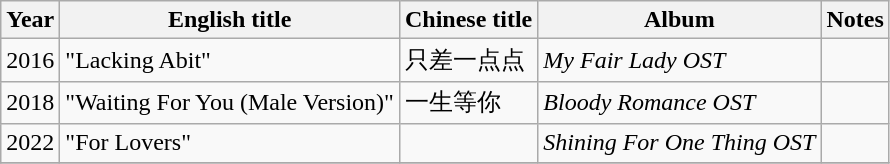<table class="wikitable sortable">
<tr>
<th>Year</th>
<th>English title</th>
<th>Chinese title</th>
<th>Album</th>
<th>Notes</th>
</tr>
<tr>
<td>2016</td>
<td>"Lacking Abit"</td>
<td>只差一点点</td>
<td><em>My Fair Lady OST</em></td>
<td></td>
</tr>
<tr>
<td>2018</td>
<td>"Waiting For You (Male Version)"</td>
<td>一生等你</td>
<td><em>Bloody Romance OST</em></td>
<td></td>
</tr>
<tr>
<td>2022</td>
<td>"For Lovers"</td>
<td></td>
<td><em>Shining For One Thing OST</em></td>
<td></td>
</tr>
<tr>
</tr>
</table>
